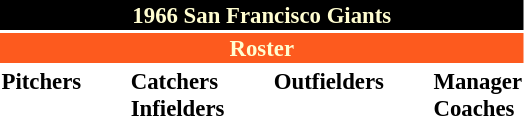<table class="toccolours" style="font-size: 95%;">
<tr>
<th colspan="10" style="background-color: black; color: #FFFDD0; text-align: center;">1966 San Francisco Giants</th>
</tr>
<tr>
<td colspan="10" style="background-color: #fd5a1e; color: #FFFDD0; text-align: center;"><strong>Roster</strong></td>
</tr>
<tr>
<td valign="top"><strong>Pitchers</strong><br>












</td>
<td width="25px"></td>
<td valign="top"><strong>Catchers</strong><br>


<strong>Infielders</strong>









</td>
<td width="25px"></td>
<td valign="top"><strong>Outfielders</strong><br>







</td>
<td width="25px"></td>
<td valign="top"><strong>Manager</strong><br>
<strong>Coaches</strong>



</td>
</tr>
<tr>
</tr>
</table>
